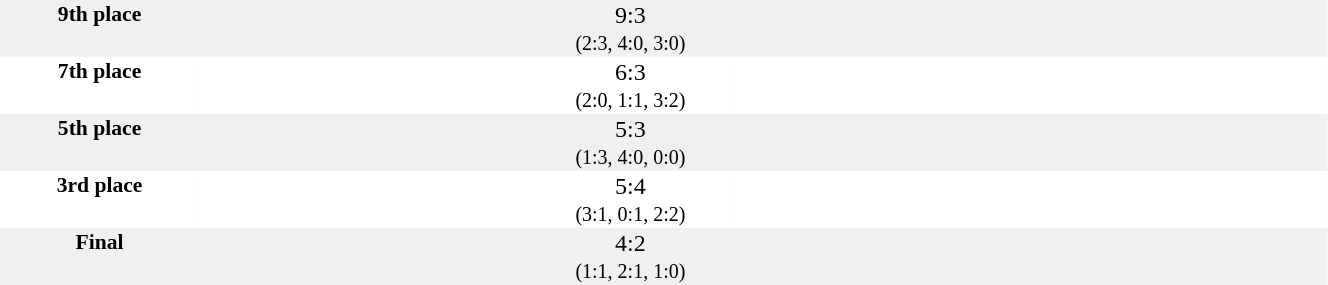<table style="width: 70%; background: #F0F0F0;" cellspacing="0">
<tr valign="top">
<td align="center" width="15%" style="font-size:90%;"><strong>9th place</strong></td>
<td width="25%" align="right"></td>
<td width="15%" align="center">9:3<br><small>(2:3, 4:0, 3:0)</small></td>
<td width="25%" align="left"></td>
<td style="font-size:85%;"></td>
</tr>
<tr style="background: #FFFFFF;" valign="top">
<td align="center" style="font-size:90%;"><strong>7th place</strong></td>
<td align="right"></td>
<td align="center">6:3<br><small>(2:0, 1:1, 3:2)</small></td>
<td align="left"></td>
<td style="font-size:85%;"></td>
</tr>
<tr valign="top">
<td align="center" width="15%" style="font-size:90%;"><strong>5th place</strong></td>
<td width="25%" align="right"></td>
<td width="15%" align="center">5:3<br><small>(1:3, 4:0, 0:0)</small></td>
<td width="25%" align="left"></td>
<td style="font-size:85%;"></td>
</tr>
<tr style="background: #FFFFFF;" valign="top">
<td align="center" style="font-size:90%;"><strong>3rd place</strong></td>
<td align="right"></td>
<td align="center">5:4<br><small>(3:1, 0:1, 2:2)</small></td>
<td align="left"></td>
<td style="font-size:85%;"></td>
</tr>
<tr valign="top">
<td align="center" style="font-size:90%;"><strong>Final</strong></td>
<td align="right"></td>
<td align="center">4:2<br><small>(1:1, 2:1, 1:0)</small></td>
<td align="left"></td>
<td style="font-size:85%;"></td>
</tr>
</table>
